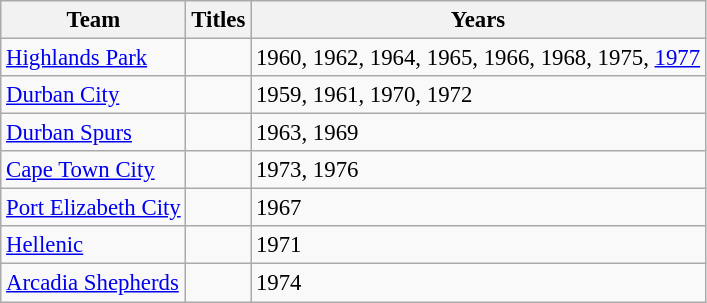<table class="wikitable sortable" style="text-align: left; font-size:95%;">
<tr>
<th>Team</th>
<th>Titles</th>
<th>Years</th>
</tr>
<tr>
<td><a href='#'>Highlands Park</a></td>
<td></td>
<td>1960, 1962, 1964, 1965, 1966, 1968, 1975, <a href='#'>1977</a></td>
</tr>
<tr>
<td><a href='#'>Durban City</a></td>
<td></td>
<td>1959, 1961, 1970, 1972</td>
</tr>
<tr>
<td><a href='#'>Durban Spurs</a></td>
<td></td>
<td>1963, 1969</td>
</tr>
<tr>
<td><a href='#'>Cape Town City</a></td>
<td></td>
<td>1973, 1976</td>
</tr>
<tr>
<td><a href='#'>Port Elizabeth City</a></td>
<td></td>
<td>1967</td>
</tr>
<tr>
<td><a href='#'>Hellenic</a></td>
<td></td>
<td>1971</td>
</tr>
<tr>
<td><a href='#'>Arcadia Shepherds</a></td>
<td></td>
<td>1974</td>
</tr>
</table>
